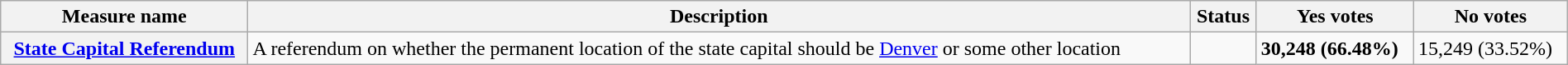<table class="wikitable sortable plainrowheaders" style="width:100%">
<tr>
<th scope="col">Measure name</th>
<th class="unsortable" scope="col">Description</th>
<th scope="col">Status</th>
<th scope="col">Yes votes</th>
<th scope="col">No votes</th>
</tr>
<tr>
<th scope="row"><a href='#'>State Capital Referendum</a></th>
<td>A referendum on whether the permanent location of the state capital should be <a href='#'>Denver</a> or some other location</td>
<td></td>
<td><strong>30,248 (66.48%)</strong></td>
<td>15,249 (33.52%)</td>
</tr>
</table>
